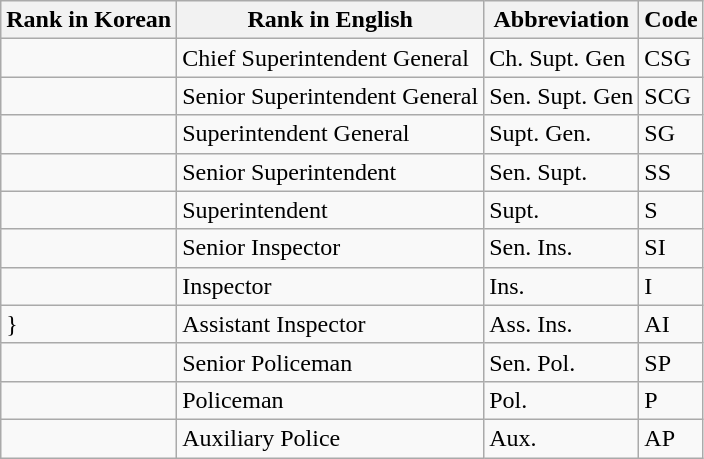<table class="wikitable">
<tr>
<th>Rank in Korean</th>
<th>Rank in English</th>
<th>Abbreviation</th>
<th>Code</th>
</tr>
<tr>
<td></td>
<td>Chief Superintendent General</td>
<td>Ch. Supt. Gen</td>
<td>CSG</td>
</tr>
<tr>
<td></td>
<td>Senior Superintendent General</td>
<td>Sen. Supt. Gen</td>
<td>SCG</td>
</tr>
<tr>
<td></td>
<td>Superintendent General</td>
<td>Supt. Gen.</td>
<td>SG</td>
</tr>
<tr>
<td></td>
<td>Senior Superintendent</td>
<td>Sen. Supt.</td>
<td>SS</td>
</tr>
<tr>
<td></td>
<td>Superintendent</td>
<td>Supt.</td>
<td>S</td>
</tr>
<tr>
<td></td>
<td>Senior Inspector</td>
<td>Sen. Ins.</td>
<td>SI</td>
</tr>
<tr>
<td></td>
<td>Inspector</td>
<td>Ins.</td>
<td>I</td>
</tr>
<tr>
<td>}</td>
<td>Assistant Inspector</td>
<td>Ass. Ins.</td>
<td>AI</td>
</tr>
<tr>
<td></td>
<td>Senior Policeman</td>
<td>Sen. Pol.</td>
<td>SP</td>
</tr>
<tr>
<td></td>
<td>Policeman</td>
<td>Pol.</td>
<td>P</td>
</tr>
<tr>
<td></td>
<td>Auxiliary Police</td>
<td>Aux.</td>
<td>AP</td>
</tr>
</table>
